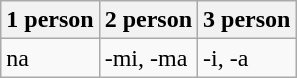<table class="wikitable">
<tr>
<th>1 person</th>
<th>2 person</th>
<th>3 person</th>
</tr>
<tr>
<td>na</td>
<td>-mi, -ma</td>
<td>-i, -a</td>
</tr>
</table>
